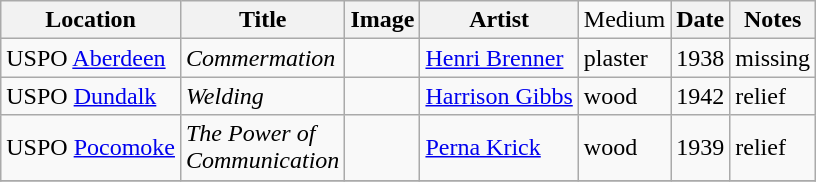<table class="wikitable sortable">
<tr>
<th>Location</th>
<th>Title</th>
<th>Image</th>
<th>Artist</th>
<td>Medium</td>
<th>Date</th>
<th>Notes</th>
</tr>
<tr>
<td>USPO <a href='#'>Aberdeen</a></td>
<td><em>Commermation</em></td>
<td></td>
<td><a href='#'>Henri Brenner</a></td>
<td>plaster</td>
<td>1938</td>
<td>missing</td>
</tr>
<tr>
<td>USPO <a href='#'>Dundalk</a></td>
<td><em>Welding</em></td>
<td></td>
<td><a href='#'>Harrison Gibbs</a></td>
<td>wood</td>
<td>1942</td>
<td>relief</td>
</tr>
<tr>
<td>USPO <a href='#'>Pocomoke</a></td>
<td><em>The Power of<br>Communication</em></td>
<td></td>
<td><a href='#'>Perna Krick</a></td>
<td>wood</td>
<td>1939</td>
<td>relief</td>
</tr>
<tr>
</tr>
</table>
